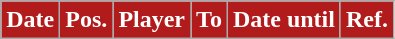<table class="wikitable plainrowheaders sortable">
<tr>
<th style="background:#B11B1B;color:#fff;">Date</th>
<th style="background:#B11B1B;color:#fff;">Pos.</th>
<th style="background:#B11B1B;color:#fff;">Player</th>
<th style="background:#B11B1B;color:#fff;">To</th>
<th style="background:#B11B1B;color:#fff;">Date until</th>
<th style="background:#B11B1B;color:#fff;">Ref.</th>
</tr>
</table>
